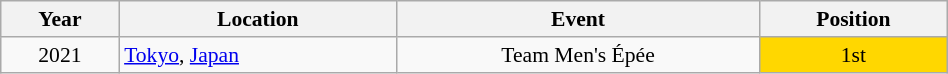<table class="wikitable" width="50%" style="font-size:90%; text-align:center;">
<tr>
<th>Year</th>
<th>Location</th>
<th>Event</th>
<th>Position</th>
</tr>
<tr>
<td>2021</td>
<td rowspan="1" align="left"> <a href='#'>Tokyo</a>, <a href='#'>Japan</a></td>
<td>Team Men's Épée</td>
<td bgcolor="gold">1st</td>
</tr>
</table>
